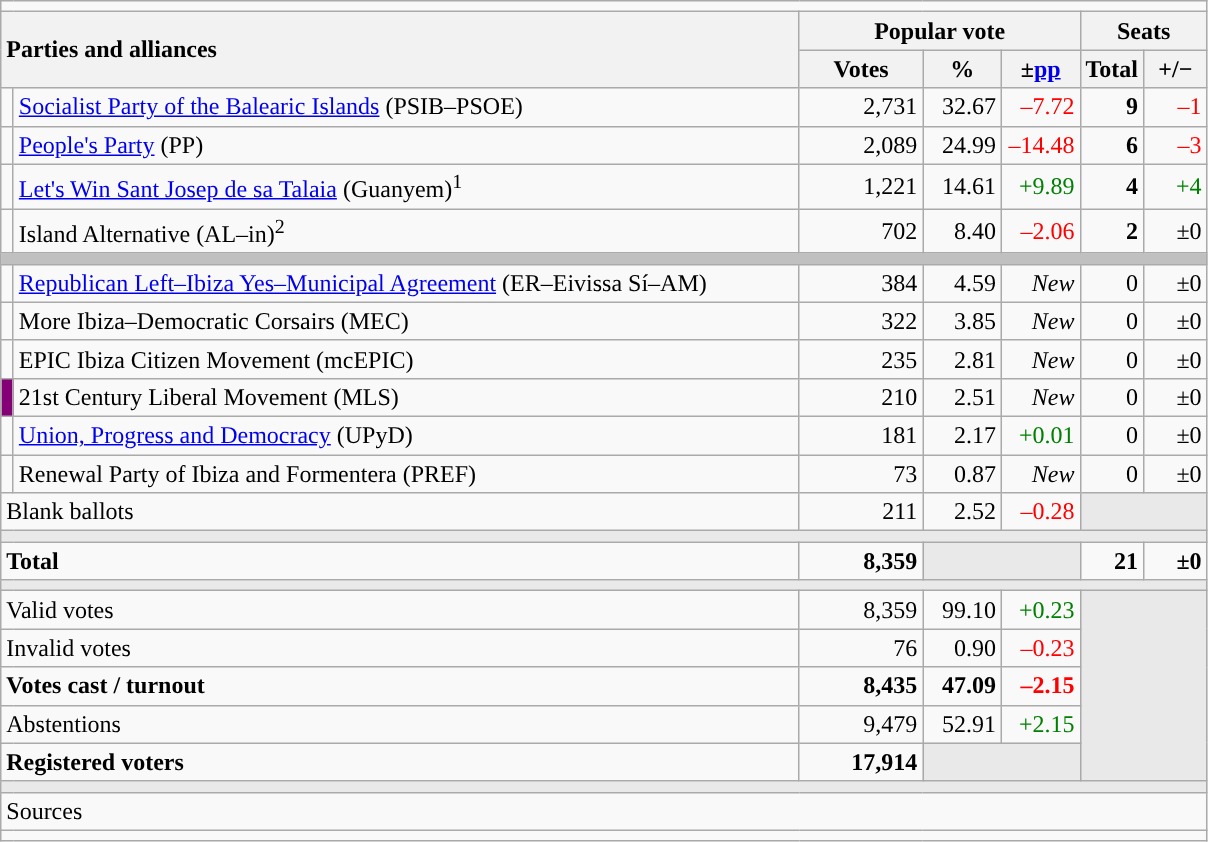<table class="wikitable" style="text-align:right;">
<tr>
<td colspan="7"></td>
</tr>
<tr>
<th style="text-align:left;" rowspan="2" colspan="2" width="525">Parties and alliances</th>
<th colspan="3">Popular vote</th>
<th colspan="2">Seats</th>
</tr>
<tr>
<th width="75">Votes</th>
<th width="45">%</th>
<th width="45">±<a href='#'>pp</a></th>
<th width="35">Total</th>
<th width="35">+/−</th>
</tr>
<tr>
<td width="1" style="color:inherit;background:"></td>
<td align="left"><a href='#'>Socialist Party of the Balearic Islands</a> (PSIB–PSOE)</td>
<td>2,731</td>
<td>32.67</td>
<td style="color:red;">–7.72</td>
<td><strong>9</strong></td>
<td style="color:red;">–1</td>
</tr>
<tr>
<td style="color:inherit;background:"></td>
<td align="left"><a href='#'>People's Party</a> (PP)</td>
<td>2,089</td>
<td>24.99</td>
<td style="color:red;">–14.48</td>
<td><strong>6</strong></td>
<td style="color:red;">–3</td>
</tr>
<tr>
<td style="color:inherit;background:"></td>
<td align="left"><a href='#'>Let's Win Sant Josep de sa Talaia</a> (Guanyem)<sup>1</sup></td>
<td>1,221</td>
<td>14.61</td>
<td style="color:green;">+9.89</td>
<td><strong>4</strong></td>
<td style="color:green;">+4</td>
</tr>
<tr>
<td style="color:inherit;background:"></td>
<td align="left">Island Alternative (AL–in)<sup>2</sup></td>
<td>702</td>
<td>8.40</td>
<td style="color:red;">–2.06</td>
<td><strong>2</strong></td>
<td>±0</td>
</tr>
<tr>
<td colspan="7" bgcolor="#C0C0C0"></td>
</tr>
<tr>
<td style="color:inherit;background:"></td>
<td align="left"><a href='#'>Republican Left–Ibiza Yes–Municipal Agreement</a> (ER–Eivissa Sí–AM)</td>
<td>384</td>
<td>4.59</td>
<td><em>New</em></td>
<td>0</td>
<td>±0</td>
</tr>
<tr>
<td style="color:inherit;background:"></td>
<td align="left">More Ibiza–Democratic Corsairs (MEC)</td>
<td>322</td>
<td>3.85</td>
<td><em>New</em></td>
<td>0</td>
<td>±0</td>
</tr>
<tr>
<td style="color:inherit;background:"></td>
<td align="left">EPIC Ibiza Citizen Movement (mcEPIC)</td>
<td>235</td>
<td>2.81</td>
<td><em>New</em></td>
<td>0</td>
<td>±0</td>
</tr>
<tr>
<td bgcolor="#840077"></td>
<td align="left">21st Century Liberal Movement (MLS)</td>
<td>210</td>
<td>2.51</td>
<td><em>New</em></td>
<td>0</td>
<td>±0</td>
</tr>
<tr>
<td style="color:inherit;background:"></td>
<td align="left"><a href='#'>Union, Progress and Democracy</a> (UPyD)</td>
<td>181</td>
<td>2.17</td>
<td style="color:green;">+0.01</td>
<td>0</td>
<td>±0</td>
</tr>
<tr>
<td style="color:inherit;background:"></td>
<td align="left">Renewal Party of Ibiza and Formentera (PREF)</td>
<td>73</td>
<td>0.87</td>
<td><em>New</em></td>
<td>0</td>
<td>±0</td>
</tr>
<tr>
<td align="left" colspan="2">Blank ballots</td>
<td>211</td>
<td>2.52</td>
<td style="color:red;">–0.28</td>
<td bgcolor="#E9E9E9" colspan="2"></td>
</tr>
<tr>
<td colspan="7" bgcolor="#E9E9E9"></td>
</tr>
<tr style="font-weight:bold;">
<td align="left" colspan="2">Total</td>
<td>8,359</td>
<td bgcolor="#E9E9E9" colspan="2"></td>
<td>21</td>
<td>±0</td>
</tr>
<tr>
<td colspan="7" bgcolor="#E9E9E9"></td>
</tr>
<tr>
<td align="left" colspan="2">Valid votes</td>
<td>8,359</td>
<td>99.10</td>
<td style="color:green;">+0.23</td>
<td bgcolor="#E9E9E9" colspan="2" rowspan="5"></td>
</tr>
<tr>
<td align="left" colspan="2">Invalid votes</td>
<td>76</td>
<td>0.90</td>
<td style="color:red;">–0.23</td>
</tr>
<tr style="font-weight:bold;">
<td align="left" colspan="2">Votes cast / turnout</td>
<td>8,435</td>
<td>47.09</td>
<td style="color:red;">–2.15</td>
</tr>
<tr>
<td align="left" colspan="2">Abstentions</td>
<td>9,479</td>
<td>52.91</td>
<td style="color:green;">+2.15</td>
</tr>
<tr style="font-weight:bold;">
<td align="left" colspan="2">Registered voters</td>
<td>17,914</td>
<td bgcolor="#E9E9E9" colspan="2"></td>
</tr>
<tr>
<td colspan="7" bgcolor="#E9E9E9"></td>
</tr>
<tr>
<td align="left" colspan="7">Sources</td>
</tr>
<tr>
<td colspan="7" style="text-align:left; max-width:790px;"></td>
</tr>
</table>
